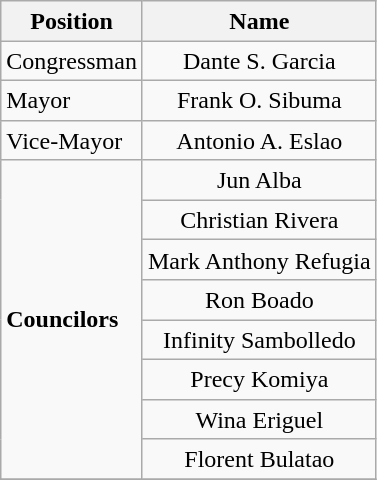<table class="wikitable" style="line-height:1.20em; font-size:100%;">
<tr>
<th>Position</th>
<th>Name</th>
</tr>
<tr>
<td>Congressman</td>
<td style="text-align:center;">Dante S. Garcia</td>
</tr>
<tr>
<td>Mayor</td>
<td style="text-align:center;">Frank O. Sibuma</td>
</tr>
<tr>
<td>Vice-Mayor</td>
<td style="text-align:center;">Antonio A. Eslao</td>
</tr>
<tr>
<td rowspan=8><strong>Councilors</strong></td>
<td style="text-align:center;">Jun Alba</td>
</tr>
<tr>
<td style="text-align:center;">Christian Rivera</td>
</tr>
<tr>
<td style="text-align:center;">Mark Anthony Refugia</td>
</tr>
<tr>
<td style="text-align:center;">Ron Boado</td>
</tr>
<tr>
<td style="text-align:center;">Infinity Sambolledo</td>
</tr>
<tr>
<td style="text-align:center;">Precy Komiya</td>
</tr>
<tr>
<td style="text-align:center;">Wina Eriguel</td>
</tr>
<tr>
<td style="text-align:center;">Florent Bulatao</td>
</tr>
<tr>
</tr>
</table>
